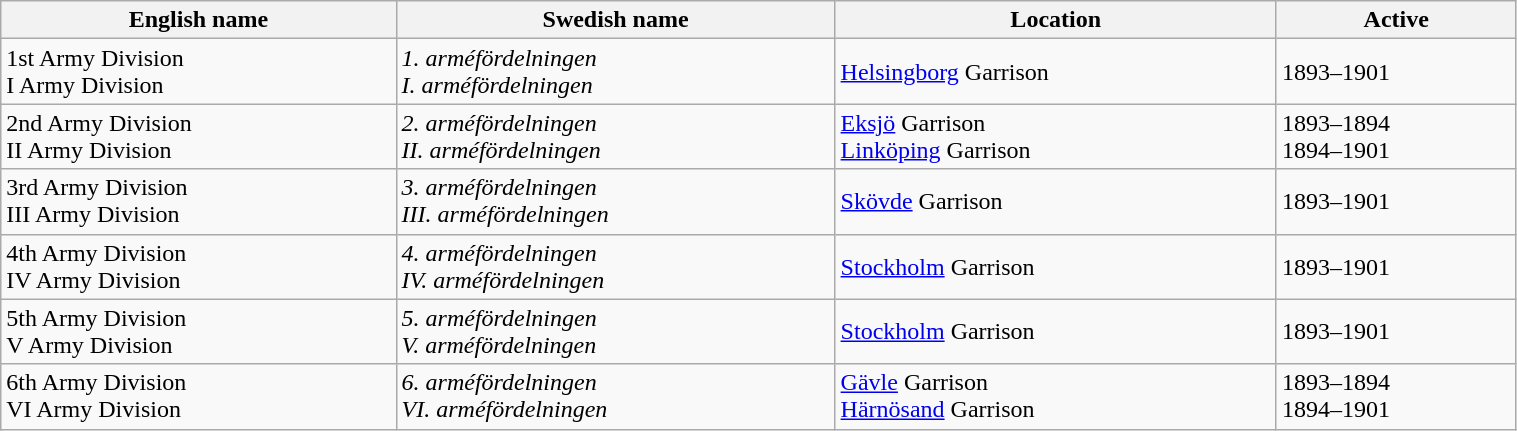<table class="wikitable" width=80% |>
<tr>
<th>English name</th>
<th>Swedish name</th>
<th>Location</th>
<th>Active</th>
</tr>
<tr>
<td>1st Army Division<br>I Army Division</td>
<td><em>1. arméfördelningen</em><br><em>I. arméfördelningen</em></td>
<td><a href='#'>Helsingborg</a> Garrison</td>
<td>1893–1901</td>
</tr>
<tr>
<td>2nd Army Division<br>II Army Division</td>
<td><em>2. arméfördelningen</em><br><em>II. arméfördelningen</em></td>
<td><a href='#'>Eksjö</a> Garrison<br><a href='#'>Linköping</a> Garrison</td>
<td>1893–1894<br>1894–1901</td>
</tr>
<tr>
<td>3rd Army Division<br>III Army Division</td>
<td><em>3. arméfördelningen</em><br><em>III. arméfördelningen</em></td>
<td><a href='#'>Skövde</a> Garrison</td>
<td>1893–1901</td>
</tr>
<tr>
<td>4th Army Division<br>IV Army Division</td>
<td><em>4. arméfördelningen</em><br><em>IV. arméfördelningen</em></td>
<td><a href='#'>Stockholm</a> Garrison</td>
<td>1893–1901</td>
</tr>
<tr>
<td>5th Army Division<br>V Army Division</td>
<td><em>5. arméfördelningen</em><br><em>V. arméfördelningen</em></td>
<td><a href='#'>Stockholm</a> Garrison</td>
<td>1893–1901</td>
</tr>
<tr>
<td>6th Army Division<br>VI Army Division</td>
<td><em>6. arméfördelningen</em><br><em>VI. arméfördelningen</em></td>
<td><a href='#'>Gävle</a> Garrison<br><a href='#'>Härnösand</a> Garrison</td>
<td>1893–1894<br>1894–1901</td>
</tr>
</table>
